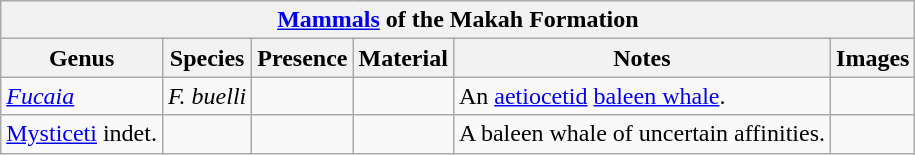<table class="wikitable" align="center">
<tr>
<th colspan="6" align="center"><strong><a href='#'>Mammals</a> of the Makah Formation</strong></th>
</tr>
<tr>
<th>Genus</th>
<th>Species</th>
<th>Presence</th>
<th><strong>Material</strong></th>
<th>Notes</th>
<th>Images</th>
</tr>
<tr>
<td><em><a href='#'>Fucaia</a></em></td>
<td><em>F. buelli</em></td>
<td></td>
<td></td>
<td>An <a href='#'>aetiocetid</a> <a href='#'>baleen whale</a>.</td>
<td></td>
</tr>
<tr>
<td><a href='#'>Mysticeti</a> indet.</td>
<td></td>
<td></td>
<td></td>
<td>A baleen whale of uncertain affinities.</td>
<td></td>
</tr>
</table>
